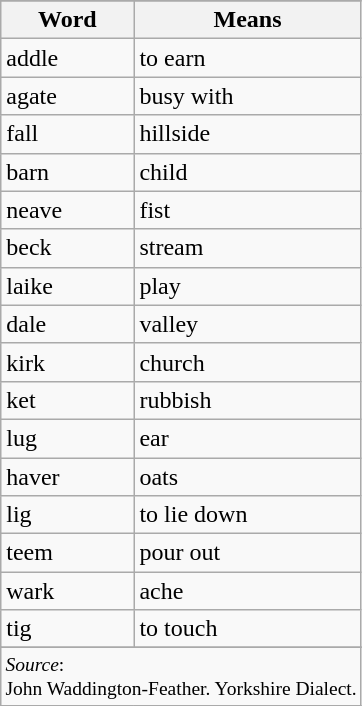<table class="wikitable">
<tr>
</tr>
<tr>
<th>Word</th>
<th>Means</th>
</tr>
<tr>
<td>addle</td>
<td>to earn</td>
</tr>
<tr>
<td>agate</td>
<td>busy with</td>
</tr>
<tr>
<td>fall</td>
<td>hillside</td>
</tr>
<tr>
<td>barn</td>
<td>child</td>
</tr>
<tr>
<td>neave</td>
<td>fist</td>
</tr>
<tr>
<td>beck</td>
<td>stream</td>
</tr>
<tr>
<td>laike</td>
<td>play</td>
</tr>
<tr>
<td>dale</td>
<td>valley</td>
</tr>
<tr>
<td>kirk</td>
<td>church</td>
</tr>
<tr>
<td>ket</td>
<td>rubbish</td>
</tr>
<tr>
<td>lug</td>
<td>ear</td>
</tr>
<tr>
<td>haver</td>
<td>oats</td>
</tr>
<tr>
<td>lig</td>
<td>to lie down</td>
</tr>
<tr>
<td>teem</td>
<td>pour out</td>
</tr>
<tr>
<td>wark</td>
<td>ache</td>
</tr>
<tr>
<td>tig</td>
<td>to touch</td>
</tr>
<tr>
</tr>
<tr>
</tr>
<tr>
<td colspan="3" style="font-size: small"><em>Source</em>:<br>John Waddington-Feather. Yorkshire Dialect.</td>
</tr>
<tr>
</tr>
</table>
